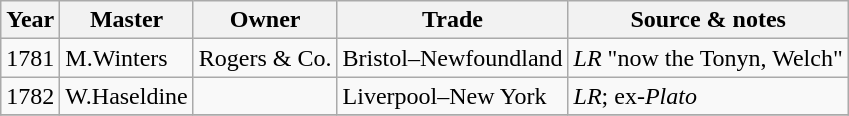<table class=" wikitable">
<tr>
<th>Year</th>
<th>Master</th>
<th>Owner</th>
<th>Trade</th>
<th>Source & notes</th>
</tr>
<tr>
<td>1781</td>
<td>M.Winters</td>
<td>Rogers & Co.</td>
<td>Bristol–Newfoundland</td>
<td><em>LR</em> "now the Tonyn, Welch"</td>
</tr>
<tr>
<td>1782</td>
<td>W.Haseldine</td>
<td></td>
<td>Liverpool–New York</td>
<td><em>LR</em>; ex-<em>Plato</em></td>
</tr>
<tr>
</tr>
</table>
